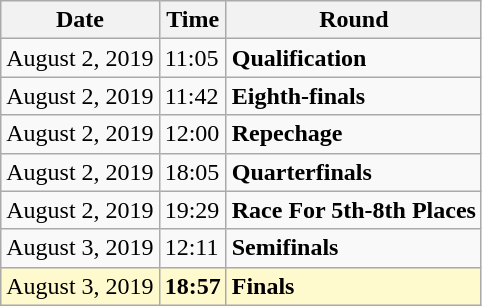<table class="wikitable">
<tr>
<th>Date</th>
<th>Time</th>
<th>Round</th>
</tr>
<tr>
<td>August 2, 2019</td>
<td>11:05</td>
<td><strong>Qualification</strong></td>
</tr>
<tr>
<td>August 2, 2019</td>
<td>11:42</td>
<td><strong>Eighth-finals</strong></td>
</tr>
<tr>
<td>August 2, 2019</td>
<td>12:00</td>
<td><strong>Repechage</strong></td>
</tr>
<tr>
<td>August 2, 2019</td>
<td>18:05</td>
<td><strong>Quarterfinals</strong></td>
</tr>
<tr>
<td>August 2, 2019</td>
<td>19:29</td>
<td><strong>Race For 5th-8th Places</strong></td>
</tr>
<tr>
<td>August 3, 2019</td>
<td>12:11</td>
<td><strong>Semifinals</strong></td>
</tr>
<tr style=background:lemonchiffon>
<td>August 3, 2019</td>
<td><strong>18:57</strong></td>
<td><strong>Finals</strong></td>
</tr>
</table>
